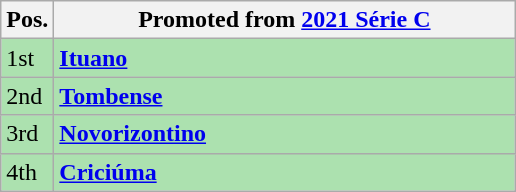<table class="wikitable">
<tr>
<th align="center">Pos.</th>
<th width="300">Promoted from <a href='#'>2021 Série C</a></th>
</tr>
<tr style="background: #ACE1AF;">
<td>1st</td>
<td><strong><a href='#'>Ituano</a></strong></td>
</tr>
<tr style="background: #ACE1AF;">
<td>2nd</td>
<td><strong><a href='#'>Tombense</a></strong></td>
</tr>
<tr style="background: #ACE1AF;">
<td>3rd</td>
<td><strong><a href='#'>Novorizontino</a></strong></td>
</tr>
<tr style="background: #ACE1AF;">
<td>4th</td>
<td><strong><a href='#'>Criciúma</a></strong></td>
</tr>
</table>
